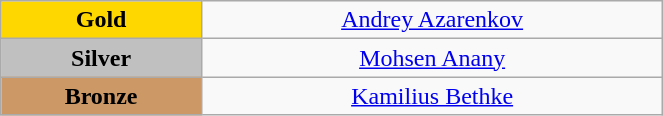<table class="wikitable" style="text-align:center; " width="35%">
<tr>
<td bgcolor="gold"><strong>Gold</strong></td>
<td><a href='#'>Andrey Azarenkov</a><br>  <small><em></em></small></td>
</tr>
<tr>
<td bgcolor="silver"><strong>Silver</strong></td>
<td><a href='#'>Mohsen Anany</a><br>  <small><em></em></small></td>
</tr>
<tr>
<td bgcolor="CC9966"><strong>Bronze</strong></td>
<td><a href='#'>Kamilius Bethke</a><br>  <small><em></em></small></td>
</tr>
</table>
